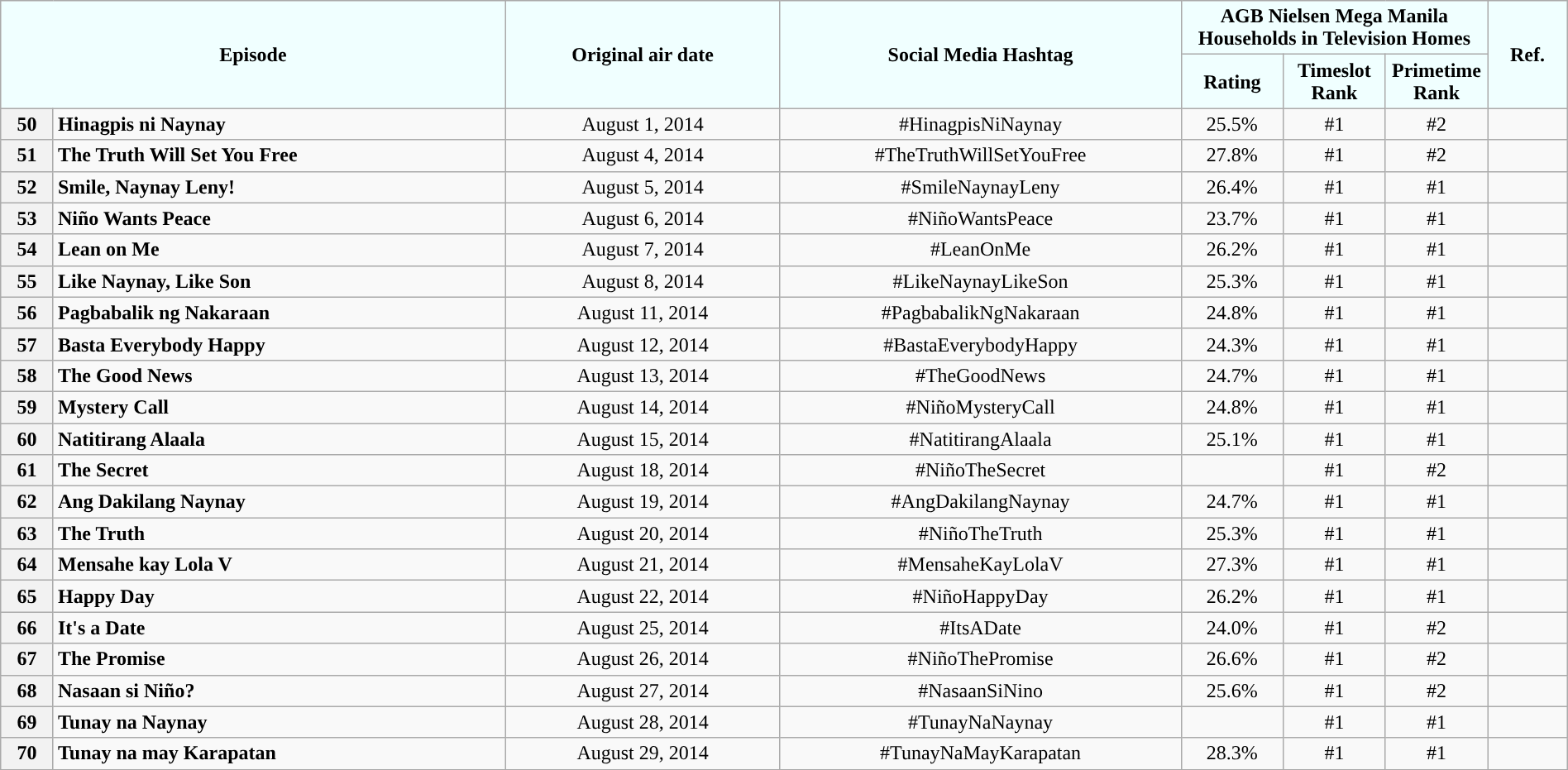<table class="wikitable" style="text-align:center; font-size:100%; line-height:18px;"  width="100%">
<tr>
<th colspan="2" rowspan="2" style="background-color:#F0FFFF; color:#000000;">Episode</th>
<th style="background:#F0FFFF; color:black" rowspan="2">Original air date</th>
<th style="background:#F0FFFF; color:black" rowspan="2">Social Media Hashtag</th>
<th style="background-color:#F0FFFF; color:#000000;" colspan="3">AGB Nielsen Mega Manila Households in Television Homes</th>
<th rowspan="2" style="background:#F0FFFF; color:black">Ref.</th>
</tr>
<tr style="text-align: center style=">
<th style="background-color:#F0FFFF; width:75px; color:#000000;">Rating</th>
<th style="background-color:#F0FFFF; width:75px; color:#000000;">Timeslot Rank</th>
<th style="background-color:#F0FFFF; width:75px; color:#000000;">Primetime Rank</th>
</tr>
<tr>
<th>50</th>
<td style="text-align: left;"><strong>Hinagpis ni Naynay</strong></td>
<td>August 1, 2014</td>
<td>#HinagpisNiNaynay</td>
<td>25.5%</td>
<td>#1</td>
<td>#2</td>
<td></td>
</tr>
<tr>
<th>51</th>
<td style="text-align: left;"><strong>The Truth Will Set You Free</strong></td>
<td>August 4, 2014</td>
<td>#TheTruthWillSetYouFree</td>
<td>27.8%</td>
<td>#1</td>
<td>#2</td>
<td></td>
</tr>
<tr>
<th>52</th>
<td style="text-align: left;"><strong>Smile, Naynay Leny!</strong></td>
<td>August 5, 2014</td>
<td>#SmileNaynayLeny</td>
<td>26.4%</td>
<td>#1</td>
<td>#1</td>
<td></td>
</tr>
<tr>
<th>53</th>
<td style="text-align: left;"><strong>Niño Wants Peace</strong></td>
<td>August 6, 2014</td>
<td>#NiñoWantsPeace</td>
<td>23.7%</td>
<td>#1</td>
<td>#1</td>
<td></td>
</tr>
<tr>
<th>54</th>
<td style="text-align: left;"><strong>Lean on Me</strong></td>
<td>August 7, 2014</td>
<td>#LeanOnMe</td>
<td>26.2%</td>
<td>#1</td>
<td>#1</td>
<td></td>
</tr>
<tr>
<th>55</th>
<td style="text-align: left;"><strong>Like Naynay, Like Son</strong></td>
<td>August 8, 2014</td>
<td>#LikeNaynayLikeSon</td>
<td>25.3%</td>
<td>#1</td>
<td>#1</td>
<td></td>
</tr>
<tr>
<th>56</th>
<td style="text-align: left;"><strong>Pagbabalik ng Nakaraan</strong></td>
<td>August 11, 2014</td>
<td>#PagbabalikNgNakaraan</td>
<td>24.8%</td>
<td>#1</td>
<td>#1</td>
<td></td>
</tr>
<tr>
<th>57</th>
<td style="text-align: left;"><strong>Basta Everybody Happy</strong></td>
<td>August 12, 2014</td>
<td>#BastaEverybodyHappy</td>
<td>24.3%</td>
<td>#1</td>
<td>#1</td>
<td></td>
</tr>
<tr>
<th>58</th>
<td style="text-align: left;"><strong>The Good News</strong></td>
<td>August 13, 2014</td>
<td>#TheGoodNews</td>
<td>24.7%</td>
<td>#1</td>
<td>#1</td>
<td></td>
</tr>
<tr>
<th>59</th>
<td style="text-align: left;"><strong>Mystery Call</strong></td>
<td>August 14, 2014</td>
<td>#NiñoMysteryCall</td>
<td>24.8%</td>
<td>#1</td>
<td>#1</td>
<td></td>
</tr>
<tr>
<th>60</th>
<td style="text-align: left;"><strong>Natitirang Alaala</strong></td>
<td>August 15, 2014</td>
<td>#NatitirangAlaala</td>
<td>25.1%</td>
<td>#1</td>
<td>#1</td>
<td></td>
</tr>
<tr>
<th>61</th>
<td style="text-align: left;"><strong>The Secret</strong></td>
<td>August 18, 2014</td>
<td>#NiñoTheSecret</td>
<td></td>
<td>#1</td>
<td>#2</td>
<td></td>
</tr>
<tr>
<th>62</th>
<td style="text-align: left;"><strong>Ang Dakilang Naynay</strong></td>
<td>August 19, 2014</td>
<td>#AngDakilangNaynay</td>
<td>24.7%</td>
<td>#1</td>
<td>#1</td>
<td></td>
</tr>
<tr>
<th>63</th>
<td style="text-align: left;"><strong>The Truth</strong></td>
<td>August 20, 2014</td>
<td>#NiñoTheTruth</td>
<td>25.3%</td>
<td>#1</td>
<td>#1</td>
<td></td>
</tr>
<tr>
<th>64</th>
<td style="text-align: left;"><strong>Mensahe kay Lola V</strong></td>
<td>August 21, 2014</td>
<td>#MensaheKayLolaV</td>
<td>27.3%</td>
<td>#1</td>
<td>#1</td>
<td></td>
</tr>
<tr>
<th>65</th>
<td style="text-align: left;"><strong>Happy Day</strong></td>
<td>August 22, 2014</td>
<td>#NiñoHappyDay</td>
<td>26.2%</td>
<td>#1</td>
<td>#1</td>
<td></td>
</tr>
<tr>
<th>66</th>
<td style="text-align: left;"><strong>It's a Date</strong></td>
<td>August 25, 2014</td>
<td>#ItsADate</td>
<td>24.0%</td>
<td>#1</td>
<td>#2</td>
<td></td>
</tr>
<tr>
<th>67</th>
<td style="text-align: left;"><strong>The Promise</strong></td>
<td>August 26, 2014</td>
<td>#NiñoThePromise</td>
<td>26.6%</td>
<td>#1</td>
<td>#2</td>
<td></td>
</tr>
<tr>
<th>68</th>
<td style="text-align: left;"><strong>Nasaan si Niño?</strong></td>
<td>August 27, 2014</td>
<td>#NasaanSiNino</td>
<td>25.6%</td>
<td>#1</td>
<td>#2</td>
<td></td>
</tr>
<tr>
<th>69</th>
<td style="text-align: left;"><strong>Tunay na Naynay</strong></td>
<td>August 28, 2014</td>
<td>#TunayNaNaynay</td>
<td></td>
<td>#1</td>
<td>#1</td>
<td></td>
</tr>
<tr>
<th>70</th>
<td style="text-align: left;"><strong>Tunay na may Karapatan</strong></td>
<td>August 29, 2014</td>
<td>#TunayNaMayKarapatan</td>
<td>28.3%</td>
<td>#1</td>
<td>#1</td>
<td></td>
</tr>
<tr>
</tr>
</table>
